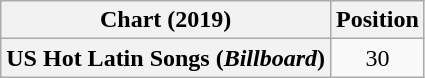<table class="wikitable plainrowheaders" style="text-align:center">
<tr>
<th scope="col">Chart (2019)</th>
<th scope="col">Position</th>
</tr>
<tr>
<th scope="row">US Hot Latin Songs (<em>Billboard</em>)</th>
<td>30</td>
</tr>
</table>
